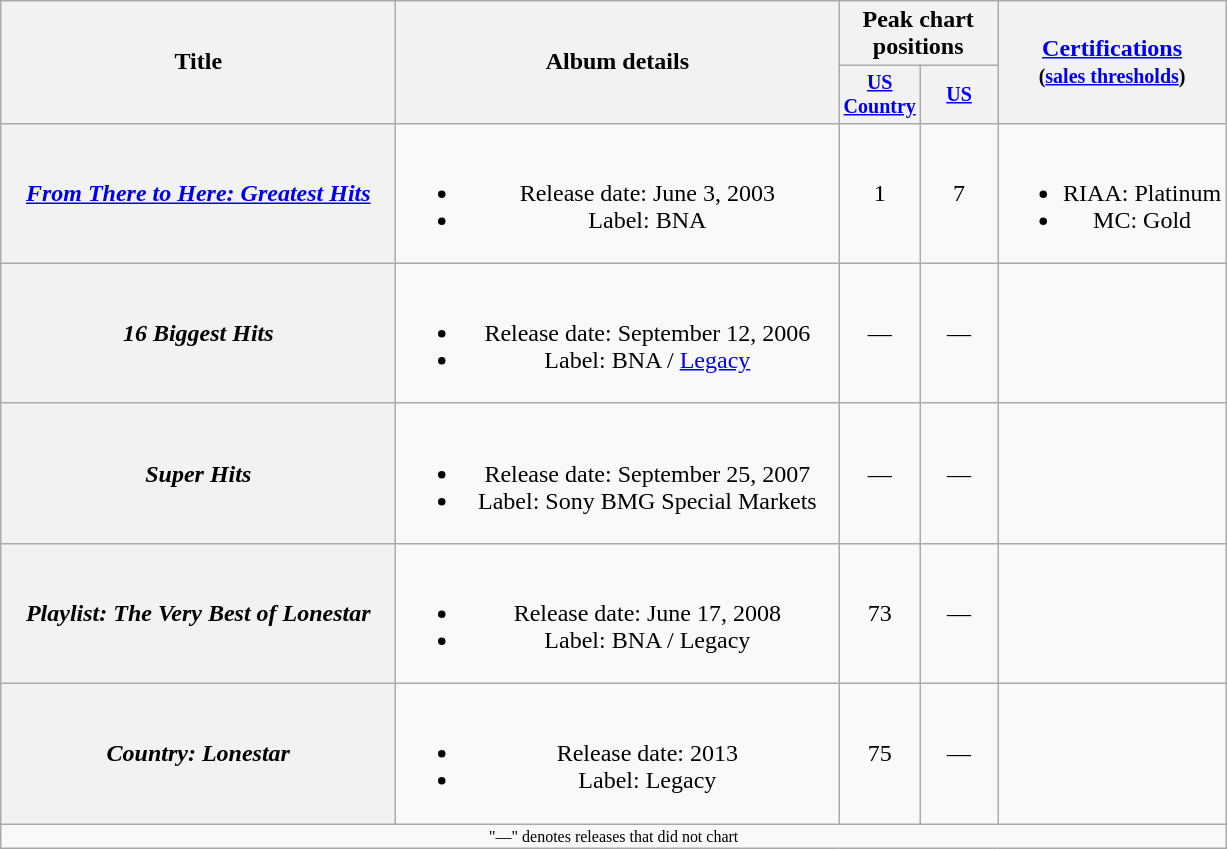<table class="wikitable plainrowheaders" style="text-align:center;">
<tr>
<th rowspan="2" style="width:16em;">Title</th>
<th rowspan="2" style="width:18em;">Album details</th>
<th colspan="2">Peak chart<br>positions</th>
<th rowspan="2"><a href='#'>Certifications</a><br><small>(<a href='#'>sales thresholds</a>)</small></th>
</tr>
<tr style="font-size:smaller;">
<th width="45"><a href='#'>US Country</a><br></th>
<th width="45"><a href='#'>US</a><br></th>
</tr>
<tr>
<th scope="row"><em><a href='#'>From There to Here: Greatest Hits</a></em></th>
<td><br><ul><li>Release date: June 3, 2003</li><li>Label: BNA</li></ul></td>
<td>1</td>
<td>7</td>
<td><br><ul><li>RIAA: Platinum</li><li>MC: Gold</li></ul></td>
</tr>
<tr>
<th scope="row"><em>16 Biggest Hits</em></th>
<td><br><ul><li>Release date: September 12, 2006</li><li>Label: BNA / <a href='#'>Legacy</a></li></ul></td>
<td>—</td>
<td>—</td>
<td></td>
</tr>
<tr>
<th scope="row"><em>Super Hits</em></th>
<td><br><ul><li>Release date: September 25, 2007</li><li>Label: Sony BMG Special Markets</li></ul></td>
<td>—</td>
<td>—</td>
<td></td>
</tr>
<tr>
<th scope="row"><em>Playlist: The Very Best of Lonestar</em></th>
<td><br><ul><li>Release date: June 17, 2008</li><li>Label: BNA / Legacy</li></ul></td>
<td>73</td>
<td>—</td>
<td></td>
</tr>
<tr>
<th scope="row"><em>Country: Lonestar</em></th>
<td><br><ul><li>Release date: 2013</li><li>Label: Legacy</li></ul></td>
<td>75</td>
<td>—</td>
<td></td>
</tr>
<tr>
<td colspan="5" style="font-size:8pt">"—" denotes releases that did not chart</td>
</tr>
</table>
